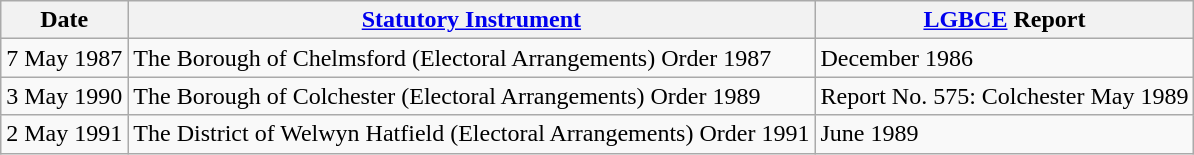<table class="wikitable sortable">
<tr>
<th>Date</th>
<th><a href='#'>Statutory Instrument</a></th>
<th><a href='#'>LGBCE</a> Report</th>
</tr>
<tr>
<td>7 May 1987</td>
<td>The Borough of Chelmsford (Electoral Arrangements) Order 1987</td>
<td> December 1986</td>
</tr>
<tr>
<td>3 May 1990</td>
<td>The Borough of Colchester (Electoral Arrangements) Order 1989</td>
<td>Report No. 575: Colchester May 1989</td>
</tr>
<tr>
<td>2 May 1991</td>
<td>The District of Welwyn Hatfield (Electoral Arrangements) Order 1991</td>
<td> June 1989</td>
</tr>
</table>
